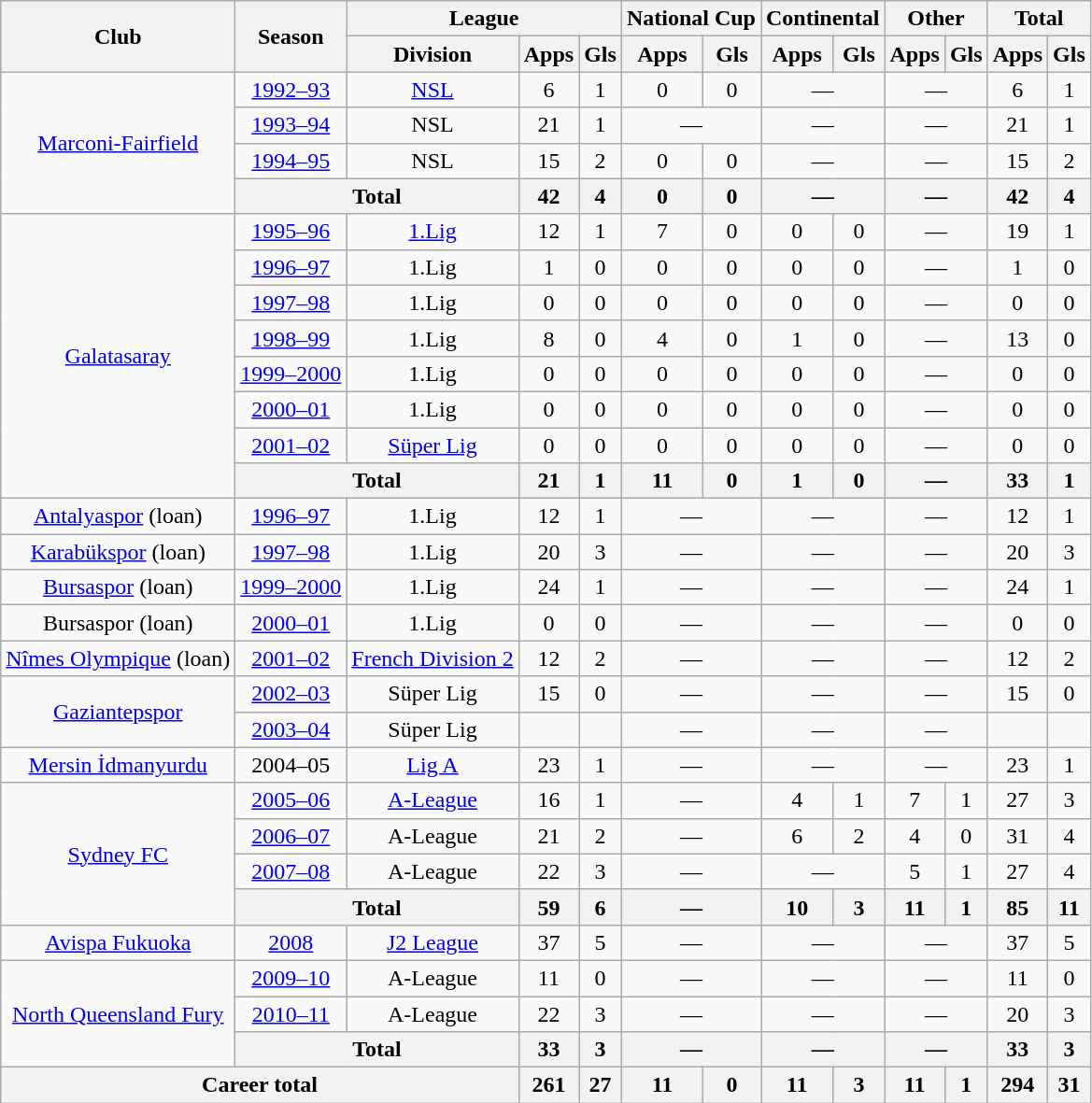<table class="wikitable" style="text-align: center;">
<tr>
<th rowspan="2">Club</th>
<th rowspan="2">Season</th>
<th colspan="3">League</th>
<th colspan="2">National Cup</th>
<th colspan="2">Continental</th>
<th colspan="2">Other</th>
<th colspan="2">Total</th>
</tr>
<tr>
<th>Division</th>
<th>Apps</th>
<th>Gls</th>
<th>Apps</th>
<th>Gls</th>
<th>Apps</th>
<th>Gls</th>
<th>Apps</th>
<th>Gls</th>
<th>Apps</th>
<th>Gls</th>
</tr>
<tr>
<td rowspan="4"><a href='#'>Marconi-Fairfield</a></td>
<td><a href='#'>1992–93</a></td>
<td><a href='#'>NSL</a></td>
<td>6</td>
<td>1</td>
<td>0</td>
<td>0</td>
<td colspan=2>—</td>
<td colspan=2>—</td>
<td>6</td>
<td>1</td>
</tr>
<tr>
<td><a href='#'>1993–94</a></td>
<td>NSL</td>
<td>21</td>
<td>1</td>
<td colspan=2>—</td>
<td colspan=2>—</td>
<td colspan=2>—</td>
<td>21</td>
<td>1</td>
</tr>
<tr>
<td><a href='#'>1994–95</a></td>
<td>NSL</td>
<td>15</td>
<td>2</td>
<td>0</td>
<td>0</td>
<td colspan=2>—</td>
<td colspan=2>—</td>
<td>15</td>
<td>2</td>
</tr>
<tr>
<th colspan=2>Total</th>
<th>42</th>
<th>4</th>
<th>0</th>
<th>0</th>
<th colspan=2>—</th>
<th colspan=2>—</th>
<th>42</th>
<th>4</th>
</tr>
<tr>
<td rowspan="8"><a href='#'>Galatasaray</a></td>
<td><a href='#'>1995–96</a></td>
<td><a href='#'>1.Lig</a></td>
<td>12</td>
<td>1</td>
<td>7</td>
<td>0</td>
<td>0</td>
<td>0</td>
<td colspan=2>—</td>
<td>19</td>
<td>1</td>
</tr>
<tr>
<td><a href='#'>1996–97</a></td>
<td>1.Lig</td>
<td>1</td>
<td>0</td>
<td>0</td>
<td>0</td>
<td>0</td>
<td>0</td>
<td colspan=2>—</td>
<td>1</td>
<td>0</td>
</tr>
<tr>
<td><a href='#'>1997–98</a></td>
<td>1.Lig</td>
<td>0</td>
<td>0</td>
<td>0</td>
<td>0</td>
<td>0</td>
<td>0</td>
<td colspan=2>—</td>
<td>0</td>
<td>0</td>
</tr>
<tr>
<td><a href='#'>1998–99</a></td>
<td>1.Lig</td>
<td>8</td>
<td>0</td>
<td>4</td>
<td>0</td>
<td>1</td>
<td>0</td>
<td colspan=2>—</td>
<td>13</td>
<td>0</td>
</tr>
<tr>
<td><a href='#'>1999–2000</a></td>
<td>1.Lig</td>
<td>0</td>
<td>0</td>
<td>0</td>
<td>0</td>
<td>0</td>
<td>0</td>
<td colspan=2>—</td>
<td>0</td>
<td>0</td>
</tr>
<tr>
<td><a href='#'>2000–01</a></td>
<td>1.Lig</td>
<td>0</td>
<td>0</td>
<td>0</td>
<td>0</td>
<td>0</td>
<td>0</td>
<td colspan=2>—</td>
<td>0</td>
<td>0</td>
</tr>
<tr>
<td><a href='#'>2001–02</a></td>
<td><a href='#'>Süper Lig</a></td>
<td>0</td>
<td>0</td>
<td>0</td>
<td>0</td>
<td>0</td>
<td>0</td>
<td colspan=2>—</td>
<td>0</td>
<td>0</td>
</tr>
<tr>
<th colspan=2>Total</th>
<th>21</th>
<th>1</th>
<th>11</th>
<th>0</th>
<th>1</th>
<th>0</th>
<th colspan=2>—</th>
<th>33</th>
<th>1</th>
</tr>
<tr>
<td><a href='#'>Antalyaspor</a> (loan)</td>
<td><a href='#'>1996–97</a></td>
<td>1.Lig</td>
<td>12</td>
<td>1</td>
<td colspan=2>—</td>
<td colspan=2>—</td>
<td colspan=2>—</td>
<td>12</td>
<td>1</td>
</tr>
<tr>
<td><a href='#'>Karabükspor</a> (loan)</td>
<td><a href='#'>1997–98</a></td>
<td>1.Lig</td>
<td>20</td>
<td>3</td>
<td colspan=2>—</td>
<td colspan=2>—</td>
<td colspan=2>—</td>
<td>20</td>
<td>3</td>
</tr>
<tr>
<td><a href='#'>Bursaspor</a> (loan)</td>
<td><a href='#'>1999–2000</a></td>
<td>1.Lig</td>
<td>24</td>
<td>1</td>
<td colspan=2>—</td>
<td colspan=2>—</td>
<td colspan=2>—</td>
<td>24</td>
<td>1</td>
</tr>
<tr>
<td>Bursaspor (loan)</td>
<td><a href='#'>2000–01</a></td>
<td>1.Lig</td>
<td>0</td>
<td>0</td>
<td colspan=2>—</td>
<td colspan=2>—</td>
<td colspan=2>—</td>
<td>0</td>
<td>0</td>
</tr>
<tr>
<td><a href='#'>Nîmes Olympique</a> (loan)</td>
<td><a href='#'>2001–02</a></td>
<td><a href='#'>French Division 2</a></td>
<td>12</td>
<td>2</td>
<td colspan=2>—</td>
<td colspan=2>—</td>
<td colspan=2>—</td>
<td>12</td>
<td>2</td>
</tr>
<tr>
<td rowspan="2"><a href='#'>Gaziantepspor</a></td>
<td><a href='#'>2002–03</a></td>
<td>Süper Lig</td>
<td>15</td>
<td>0</td>
<td colspan=2>—</td>
<td colspan=2>—</td>
<td colspan=2>—</td>
<td>15</td>
<td>0</td>
</tr>
<tr>
<td><a href='#'>2003–04</a></td>
<td>Süper Lig</td>
<td></td>
<td></td>
<td colspan=2>—</td>
<td colspan=2>—</td>
<td colspan=2>—</td>
<td></td>
<td></td>
</tr>
<tr>
<td><a href='#'>Mersin İdmanyurdu</a></td>
<td>2004–05</td>
<td><a href='#'>Lig A</a></td>
<td>23</td>
<td>1</td>
<td colspan=2>—</td>
<td colspan=2>—</td>
<td colspan=2>—</td>
<td>23</td>
<td>1</td>
</tr>
<tr>
<td rowspan="4"><a href='#'>Sydney FC</a></td>
<td><a href='#'>2005–06</a></td>
<td><a href='#'>A-League</a></td>
<td>16</td>
<td>1</td>
<td colspan=2>—</td>
<td>4</td>
<td>1</td>
<td>7</td>
<td>1</td>
<td>27</td>
<td>3</td>
</tr>
<tr>
<td><a href='#'>2006–07</a></td>
<td>A-League</td>
<td>21</td>
<td>2</td>
<td colspan=2>—</td>
<td>6</td>
<td>2</td>
<td>4</td>
<td>0</td>
<td>31</td>
<td>4</td>
</tr>
<tr>
<td><a href='#'>2007–08</a></td>
<td>A-League</td>
<td>22</td>
<td>3</td>
<td colspan=2>—</td>
<td colspan=2>—</td>
<td>5</td>
<td>1</td>
<td>27</td>
<td>4</td>
</tr>
<tr>
<th colspan=2>Total</th>
<th>59</th>
<th>6</th>
<th colspan=2>—</th>
<th>10</th>
<th>3</th>
<th>11</th>
<th>1</th>
<th>85</th>
<th>11</th>
</tr>
<tr>
<td><a href='#'>Avispa Fukuoka</a></td>
<td><a href='#'>2008</a></td>
<td><a href='#'>J2 League</a></td>
<td>37</td>
<td>5</td>
<td colspan=2>—</td>
<td colspan=2>—</td>
<td colspan=2>—</td>
<td>37</td>
<td>5</td>
</tr>
<tr>
<td rowspan="3"><a href='#'>North Queensland Fury</a></td>
<td><a href='#'>2009–10</a></td>
<td>A-League</td>
<td>11</td>
<td>0</td>
<td colspan=2>—</td>
<td colspan=2>—</td>
<td colspan=2>—</td>
<td>11</td>
<td>0</td>
</tr>
<tr>
<td><a href='#'>2010–11</a></td>
<td>A-League</td>
<td>22</td>
<td>3</td>
<td colspan=2>—</td>
<td colspan=2>—</td>
<td colspan=2>—</td>
<td>20</td>
<td>3</td>
</tr>
<tr>
<th colspan=2>Total</th>
<th>33</th>
<th>3</th>
<th colspan=2>—</th>
<th colspan=2>—</th>
<th colspan=2>—</th>
<th>33</th>
<th>3</th>
</tr>
<tr>
<th colspan="3">Career total</th>
<th>261</th>
<th>27</th>
<th>11</th>
<th>0</th>
<th>11</th>
<th>3</th>
<th>11</th>
<th>1</th>
<th>294</th>
<th>31</th>
</tr>
</table>
